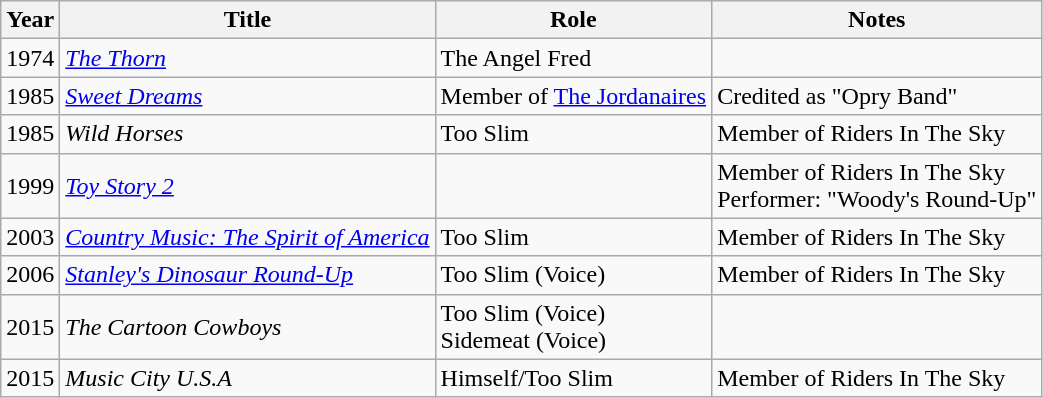<table class="wikitable">
<tr>
<th>Year</th>
<th>Title</th>
<th>Role</th>
<th>Notes</th>
</tr>
<tr>
<td>1974</td>
<td><em><a href='#'>The Thorn</a></em></td>
<td>The Angel Fred</td>
<td></td>
</tr>
<tr>
<td>1985</td>
<td><em><a href='#'>Sweet Dreams</a></em></td>
<td>Member of <a href='#'>The Jordanaires</a></td>
<td>Credited as "Opry Band"</td>
</tr>
<tr>
<td>1985</td>
<td><em>Wild Horses</em></td>
<td>Too Slim</td>
<td>Member of Riders In The Sky</td>
</tr>
<tr>
<td>1999</td>
<td><em><a href='#'>Toy Story 2</a></em></td>
<td></td>
<td>Member of Riders In The Sky<br>Performer: "Woody's Round-Up"</td>
</tr>
<tr>
<td>2003</td>
<td><em><a href='#'>Country Music: The Spirit of America</a></em></td>
<td>Too Slim</td>
<td>Member of Riders In The Sky</td>
</tr>
<tr>
<td>2006</td>
<td><em><a href='#'>Stanley's Dinosaur Round-Up</a></em></td>
<td>Too Slim (Voice)</td>
<td>Member of Riders In The Sky</td>
</tr>
<tr>
<td>2015</td>
<td><em>The Cartoon Cowboys</em></td>
<td>Too Slim (Voice)<br>Sidemeat (Voice)</td>
<td></td>
</tr>
<tr>
<td>2015</td>
<td><em>Music City U.S.A</em></td>
<td>Himself/Too Slim</td>
<td>Member of Riders In The Sky</td>
</tr>
</table>
